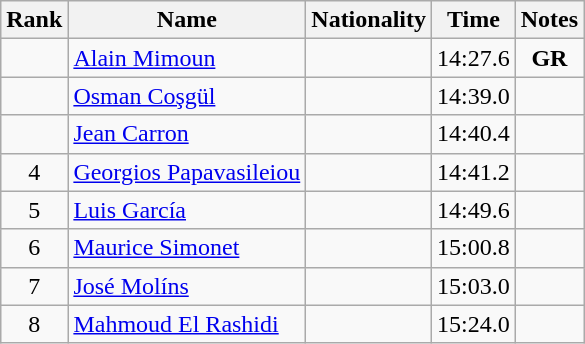<table class="wikitable sortable" style="text-align:center">
<tr>
<th>Rank</th>
<th>Name</th>
<th>Nationality</th>
<th>Time</th>
<th>Notes</th>
</tr>
<tr>
<td></td>
<td align=left><a href='#'>Alain Mimoun</a></td>
<td align=left></td>
<td>14:27.6</td>
<td><strong>GR</strong></td>
</tr>
<tr>
<td></td>
<td align=left><a href='#'>Osman Coşgül</a></td>
<td align=left></td>
<td>14:39.0</td>
<td></td>
</tr>
<tr>
<td></td>
<td align=left><a href='#'>Jean Carron</a></td>
<td align=left></td>
<td>14:40.4</td>
<td></td>
</tr>
<tr>
<td>4</td>
<td align=left><a href='#'>Georgios Papavasileiou</a></td>
<td align=left></td>
<td>14:41.2</td>
<td></td>
</tr>
<tr>
<td>5</td>
<td align=left><a href='#'>Luis García</a></td>
<td align=left></td>
<td>14:49.6</td>
<td></td>
</tr>
<tr>
<td>6</td>
<td align=left><a href='#'>Maurice Simonet</a></td>
<td align=left></td>
<td>15:00.8</td>
<td></td>
</tr>
<tr>
<td>7</td>
<td align=left><a href='#'>José Molíns</a></td>
<td align=left></td>
<td>15:03.0</td>
<td></td>
</tr>
<tr>
<td>8</td>
<td align=left><a href='#'>Mahmoud El Rashidi</a></td>
<td align=left></td>
<td>15:24.0</td>
<td></td>
</tr>
</table>
